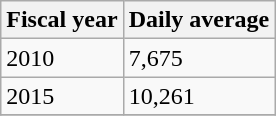<table class="wikitable">
<tr>
<th>Fiscal year</th>
<th>Daily average</th>
</tr>
<tr>
<td>2010</td>
<td>7,675</td>
</tr>
<tr>
<td>2015</td>
<td>10,261</td>
</tr>
<tr>
</tr>
</table>
